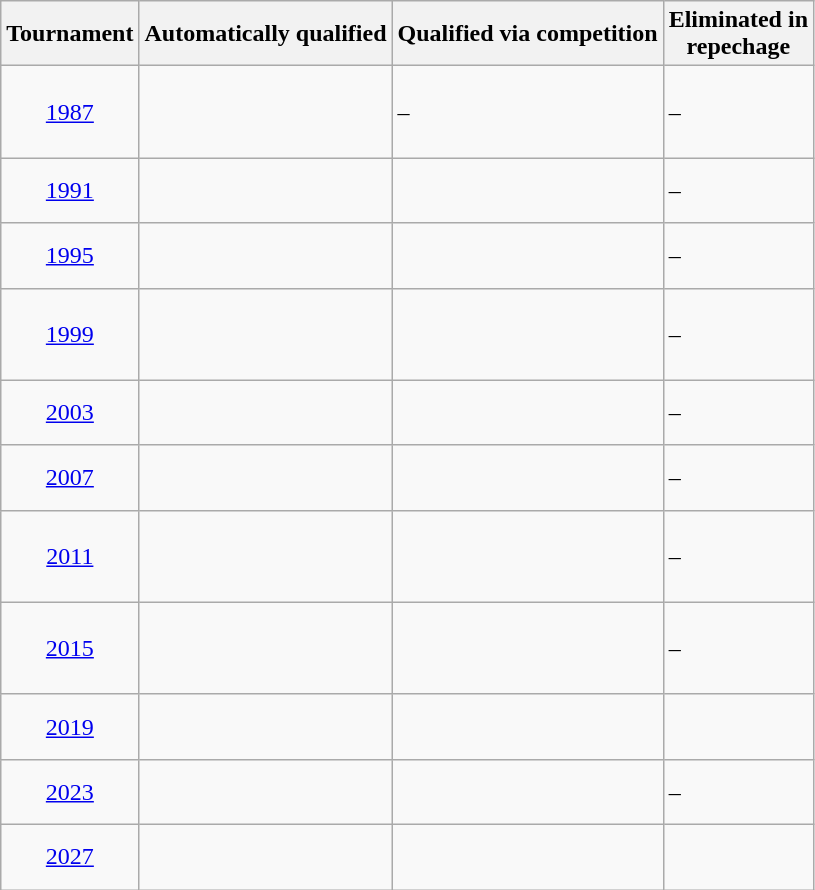<table class="wikitable sortable">
<tr>
<th>Tournament</th>
<th>Automatically qualified</th>
<th>Qualified via competition</th>
<th>Eliminated in <br> repechage</th>
</tr>
<tr>
<td align=center><a href='#'>1987</a></td>
<td> <br>  <br>  <br> </td>
<td>–</td>
<td>–</td>
</tr>
<tr>
<td align=center><a href='#'>1991</a></td>
<td> <br>  <br> </td>
<td></td>
<td>–</td>
</tr>
<tr>
<td align=center><a href='#'>1995</a></td>
<td> <br>  <br> </td>
<td></td>
<td>–</td>
</tr>
<tr>
<td align=center><a href='#'>1999</a></td>
<td></td>
<td> <br>  <br>  <br> </td>
<td>–</td>
</tr>
<tr>
<td align=center><a href='#'>2003</a></td>
<td> <br> </td>
<td> <br>  <br> </td>
<td>–</td>
</tr>
<tr>
<td align=center><a href='#'>2007</a></td>
<td> <br>  <br></td>
<td> <br>  <br> </td>
<td>–</td>
</tr>
<tr>
<td align=center><a href='#'>2011</a></td>
<td> <br>   <br>  <br> </td>
<td></td>
<td>–</td>
</tr>
<tr>
<td align=center><a href='#'>2015</a></td>
<td> <br>  <br>   <br> </td>
<td></td>
<td>–</td>
</tr>
<tr>
<td align=center><a href='#'>2019</a></td>
<td> <br> </td>
<td> <br>  <br> </td>
<td></td>
</tr>
<tr>
<td align=center><a href='#'>2023</a></td>
<td> <br>  <br> </td>
<td> <br> </td>
<td>–</td>
</tr>
<tr>
<td align=center><a href='#'>2027</a></td>
<td> <br>  <br> </td>
<td></td>
<td></td>
</tr>
</table>
